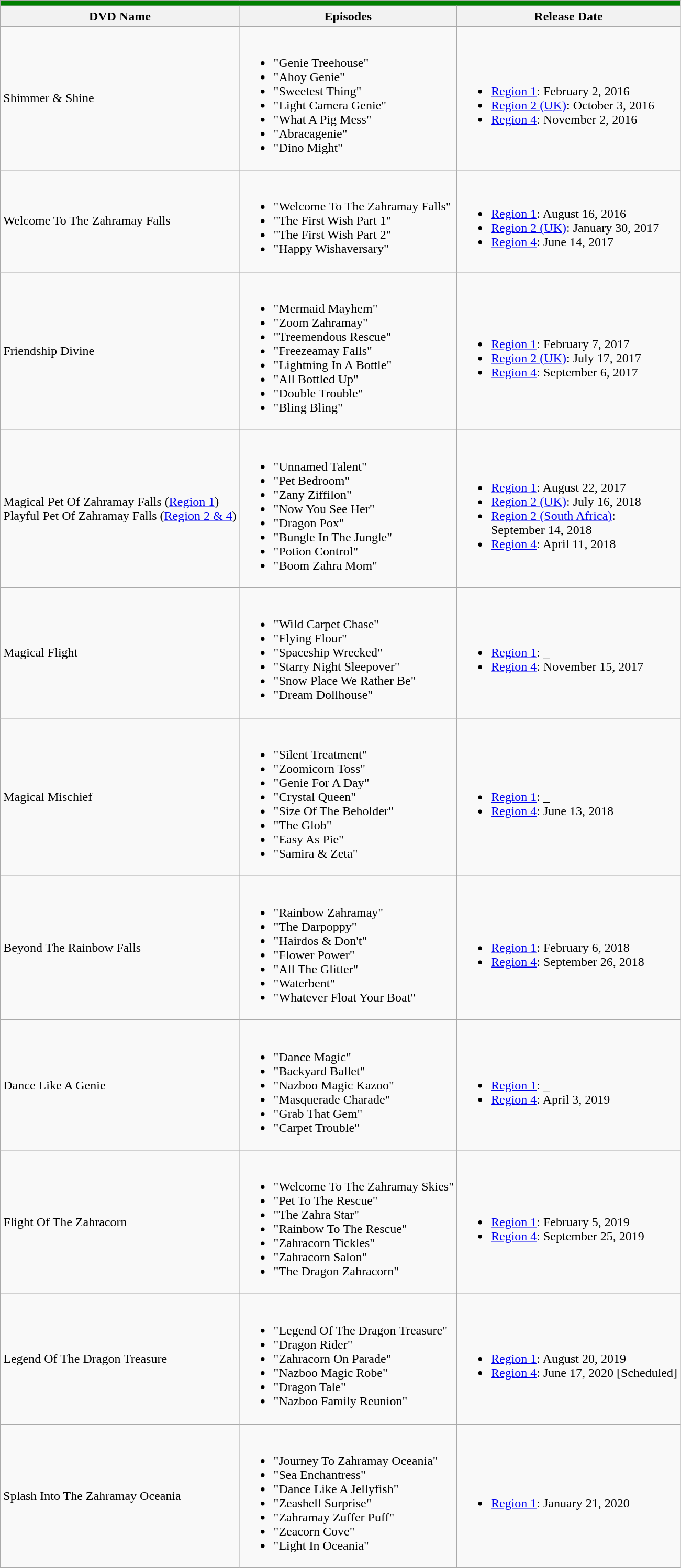<table class="wikitable" border="1">
<tr>
<td colspan="4" style="background:green; color:yellow; font-size:100%" align="center"></td>
</tr>
<tr>
<th>DVD Name</th>
<th>Episodes</th>
<th>Release Date</th>
</tr>
<tr>
<td>Shimmer & Shine</td>
<td><br><ul><li>"Genie Treehouse"</li><li>"Ahoy Genie"</li><li>"Sweetest Thing"</li><li>"Light Camera Genie"</li><li>"What A Pig Mess"</li><li>"Abracagenie"</li><li>"Dino Might"</li></ul></td>
<td><br><ul><li><a href='#'>Region 1</a>: February 2, 2016 </li><li><a href='#'>Region 2 (UK)</a>: October 3, 2016</li><li><a href='#'>Region 4</a>: November 2, 2016</li></ul></td>
</tr>
<tr>
<td>Welcome To The Zahramay Falls</td>
<td><br><ul><li>"Welcome To The Zahramay Falls"</li><li>"The First Wish Part 1"</li><li>"The First Wish Part 2"</li><li>"Happy Wishaversary"</li></ul></td>
<td><br><ul><li><a href='#'>Region 1</a>: August 16, 2016 </li><li><a href='#'>Region 2 (UK)</a>: January 30, 2017 </li><li><a href='#'>Region 4</a>: June 14, 2017</li></ul></td>
</tr>
<tr>
<td>Friendship Divine</td>
<td><br><ul><li>"Mermaid Mayhem"</li><li>"Zoom Zahramay"</li><li>"Treemendous Rescue"</li><li>"Freezeamay Falls"</li><li>"Lightning In A Bottle"</li><li>"All Bottled Up"</li><li>"Double Trouble"</li><li>"Bling Bling"</li></ul></td>
<td><br><ul><li><a href='#'>Region 1</a>: February 7, 2017</li><li><a href='#'>Region 2 (UK)</a>: July 17, 2017</li><li><a href='#'>Region 4</a>: September 6, 2017</li></ul></td>
</tr>
<tr>
<td>Magical Pet Of Zahramay Falls (<a href='#'>Region 1</a>)<br>Playful Pet Of Zahramay Falls (<a href='#'>Region 2 & 4</a>)</td>
<td><br><ul><li>"Unnamed Talent"</li><li>"Pet Bedroom"</li><li>"Zany Ziffilon"</li><li>"Now You See Her"</li><li>"Dragon Pox"</li><li>"Bungle In The Jungle"</li><li>"Potion Control"</li><li>"Boom Zahra Mom"</li></ul></td>
<td><br><ul><li><a href='#'>Region 1</a>: August 22, 2017</li><li><a href='#'>Region 2 (UK)</a>: July 16, 2018</li><li><a href='#'>Region 2 (South Africa)</a>: <br>September 14, 2018</li><li><a href='#'>Region 4</a>: April 11, 2018</li></ul></td>
</tr>
<tr>
<td>Magical Flight</td>
<td><br><ul><li>"Wild Carpet Chase"</li><li>"Flying Flour"</li><li>"Spaceship Wrecked"</li><li>"Starry Night Sleepover"</li><li>"Snow Place We Rather Be"</li><li>"Dream Dollhouse"</li></ul></td>
<td><br><ul><li><a href='#'>Region 1</a>: _</li><li><a href='#'>Region 4</a>: November 15, 2017</li></ul></td>
</tr>
<tr>
<td>Magical Mischief</td>
<td><br><ul><li>"Silent Treatment"</li><li>"Zoomicorn Toss"</li><li>"Genie For A Day"</li><li>"Crystal Queen"</li><li>"Size Of The Beholder"</li><li>"The Glob"</li><li>"Easy As Pie"</li><li>"Samira & Zeta"</li></ul></td>
<td><br><ul><li><a href='#'>Region 1</a>: _</li><li><a href='#'>Region 4</a>: June 13, 2018</li></ul></td>
</tr>
<tr>
<td>Beyond The Rainbow Falls</td>
<td><br><ul><li>"Rainbow Zahramay"</li><li>"The Darpoppy"</li><li>"Hairdos & Don't"</li><li>"Flower Power"</li><li>"All The Glitter"</li><li>"Waterbent"</li><li>"Whatever Float Your Boat"</li></ul></td>
<td><br><ul><li><a href='#'>Region 1</a>: February 6, 2018</li><li><a href='#'>Region 4</a>: September 26, 2018</li></ul></td>
</tr>
<tr>
<td>Dance Like A Genie</td>
<td><br><ul><li>"Dance Magic"</li><li>"Backyard Ballet"</li><li>"Nazboo Magic Kazoo"</li><li>"Masquerade Charade"</li><li>"Grab That Gem"</li><li>"Carpet Trouble"</li></ul></td>
<td><br><ul><li><a href='#'>Region 1</a>: _</li><li><a href='#'>Region 4</a>: April 3, 2019</li></ul></td>
</tr>
<tr>
<td>Flight Of The Zahracorn</td>
<td><br><ul><li>"Welcome To The Zahramay Skies"</li><li>"Pet To The Rescue"</li><li>"The Zahra Star"</li><li>"Rainbow To The Rescue"</li><li>"Zahracorn Tickles"</li><li>"Zahracorn Salon"</li><li>"The Dragon Zahracorn"</li></ul></td>
<td><br><ul><li><a href='#'>Region 1</a>: February 5, 2019</li><li><a href='#'>Region 4</a>: September 25, 2019</li></ul></td>
</tr>
<tr>
<td>Legend Of The Dragon Treasure</td>
<td><br><ul><li>"Legend Of The Dragon Treasure"</li><li>"Dragon Rider"</li><li>"Zahracorn On Parade"</li><li>"Nazboo Magic Robe"</li><li>"Dragon Tale"</li><li>"Nazboo Family Reunion"</li></ul></td>
<td><br><ul><li><a href='#'>Region 1</a>: August 20, 2019</li><li><a href='#'>Region 4</a>: June 17, 2020 [Scheduled]</li></ul></td>
</tr>
<tr>
<td>Splash Into The Zahramay Oceania</td>
<td><br><ul><li>"Journey To Zahramay Oceania"</li><li>"Sea Enchantress"</li><li>"Dance Like A Jellyfish"</li><li>"Zeashell Surprise"</li><li>"Zahramay Zuffer Puff"</li><li>"Zeacorn Cove"</li><li>"Light In Oceania"</li></ul></td>
<td><br><ul><li><a href='#'>Region 1</a>: January 21, 2020</li></ul></td>
</tr>
</table>
